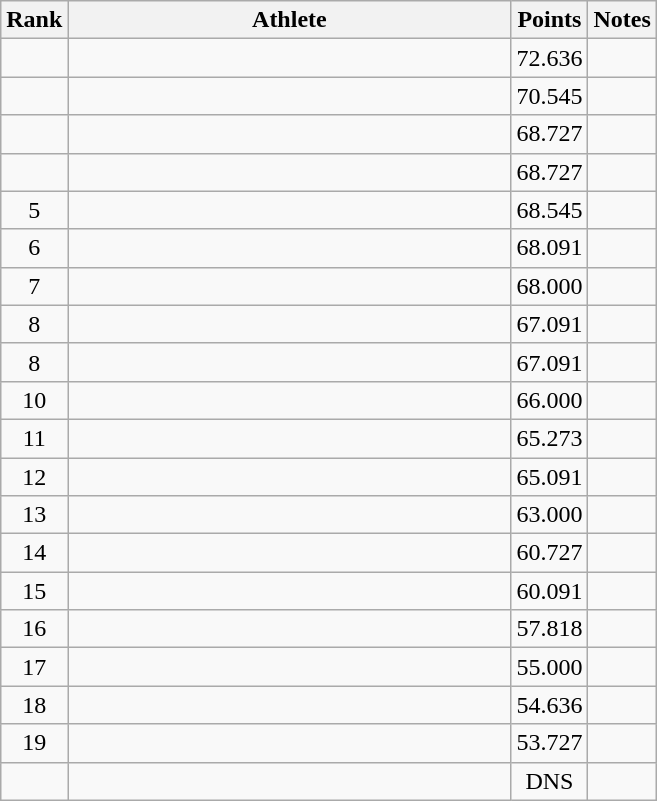<table class="wikitable" style="text-align:center">
<tr>
<th>Rank</th>
<th Style="width:18em">Athlete</th>
<th>Points</th>
<th>Notes</th>
</tr>
<tr>
<td></td>
<td style="text-align:left"></td>
<td>72.636</td>
<td></td>
</tr>
<tr>
<td></td>
<td style="text-align:left"></td>
<td>70.545</td>
<td></td>
</tr>
<tr>
<td></td>
<td style="text-align:left"></td>
<td>68.727</td>
<td></td>
</tr>
<tr>
<td></td>
<td style="text-align:left"></td>
<td>68.727</td>
<td></td>
</tr>
<tr>
<td>5</td>
<td style="text-align:left"></td>
<td>68.545</td>
<td></td>
</tr>
<tr>
<td>6</td>
<td style="text-align:left"></td>
<td>68.091</td>
<td></td>
</tr>
<tr>
<td>7</td>
<td style="text-align:left"></td>
<td>68.000</td>
<td></td>
</tr>
<tr>
<td>8</td>
<td style="text-align:left"></td>
<td>67.091</td>
<td></td>
</tr>
<tr>
<td>8</td>
<td style="text-align:left"></td>
<td>67.091</td>
<td></td>
</tr>
<tr>
<td>10</td>
<td style="text-align:left"></td>
<td>66.000</td>
<td></td>
</tr>
<tr>
<td>11</td>
<td style="text-align:left"></td>
<td>65.273</td>
<td></td>
</tr>
<tr>
<td>12</td>
<td style="text-align:left"></td>
<td>65.091</td>
<td></td>
</tr>
<tr>
<td>13</td>
<td style="text-align:left"></td>
<td>63.000</td>
<td></td>
</tr>
<tr>
<td>14</td>
<td style="text-align:left"></td>
<td>60.727</td>
<td></td>
</tr>
<tr>
<td>15</td>
<td style="text-align:left"></td>
<td>60.091</td>
<td></td>
</tr>
<tr>
<td>16</td>
<td style="text-align:left"></td>
<td>57.818</td>
<td></td>
</tr>
<tr>
<td>17</td>
<td style="text-align:left"></td>
<td>55.000</td>
<td></td>
</tr>
<tr>
<td>18</td>
<td style="text-align:left"></td>
<td>54.636</td>
<td></td>
</tr>
<tr>
<td>19</td>
<td style="text-align:left"></td>
<td>53.727</td>
<td></td>
</tr>
<tr>
<td></td>
<td style="text-align:left"></td>
<td>DNS</td>
<td></td>
</tr>
</table>
